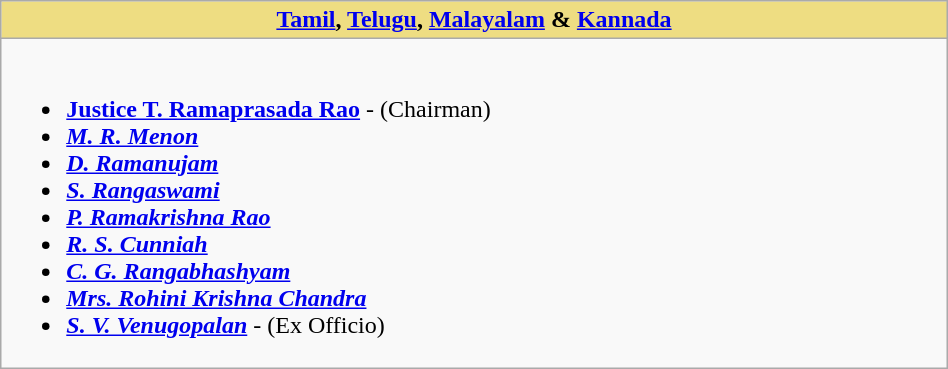<table class="wikitable" width=50% |>
<tr>
<th !  style="background:#eedd82; text-align:center; width:50%;"><a href='#'>Tamil</a>, <a href='#'>Telugu</a>, <a href='#'>Malayalam</a> & <a href='#'>Kannada</a></th>
</tr>
<tr>
<td valign="top"><br><ul><li><strong><a href='#'>Justice T. Ramaprasada Rao</a></strong> - (Chairman)</li><li><strong><em><a href='#'>M. R. Menon</a></em></strong></li><li><strong><em><a href='#'>D. Ramanujam</a></em></strong></li><li><strong><em><a href='#'>S. Rangaswami</a></em></strong></li><li><strong><em><a href='#'>P. Ramakrishna Rao</a></em></strong></li><li><strong><em><a href='#'>R. S. Cunniah</a></em></strong></li><li><strong><em><a href='#'>C. G. Rangabhashyam</a></em></strong></li><li><strong><em><a href='#'>Mrs. Rohini Krishna Chandra</a></em></strong></li><li><strong><em><a href='#'>S. V. Venugopalan</a></em></strong> - (Ex Officio)</li></ul></td>
</tr>
</table>
